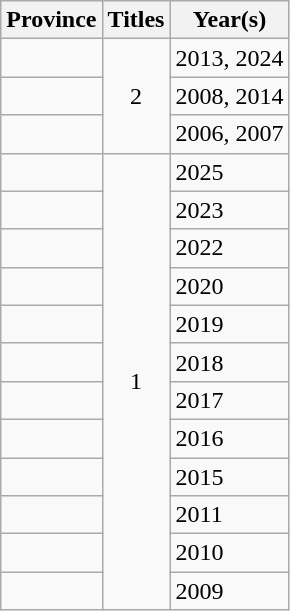<table class="wikitable">
<tr>
<th>Province</th>
<th>Titles</th>
<th>Year(s)</th>
</tr>
<tr>
<td></td>
<td rowspan="3" style="text-align:center;">2</td>
<td>2013, 2024</td>
</tr>
<tr>
<td></td>
<td>2008, 2014</td>
</tr>
<tr>
<td></td>
<td>2006, 2007</td>
</tr>
<tr>
<td></td>
<td rowspan="12" style="text-align:center;">1</td>
<td>2025</td>
</tr>
<tr>
<td></td>
<td>2023</td>
</tr>
<tr>
<td></td>
<td>2022</td>
</tr>
<tr>
<td></td>
<td>2020</td>
</tr>
<tr>
<td></td>
<td>2019</td>
</tr>
<tr>
<td></td>
<td>2018</td>
</tr>
<tr>
<td></td>
<td>2017</td>
</tr>
<tr>
<td></td>
<td>2016</td>
</tr>
<tr>
<td></td>
<td>2015</td>
</tr>
<tr>
<td></td>
<td>2011</td>
</tr>
<tr>
<td></td>
<td>2010</td>
</tr>
<tr>
<td></td>
<td>2009</td>
</tr>
</table>
